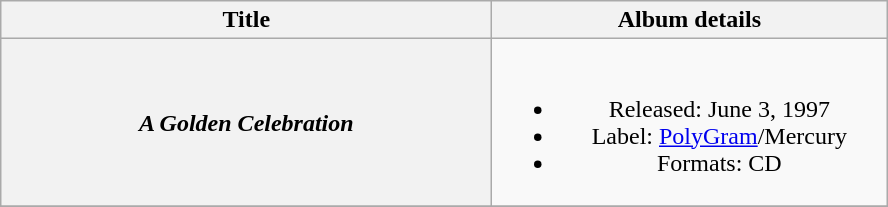<table class="wikitable plainrowheaders" style="text-align:center;">
<tr>
<th scope="col" style="width:20em;">Title</th>
<th scope="col" style="width:16em;">Album details</th>
</tr>
<tr>
<th scope="row"><em>A Golden Celebration</em></th>
<td><br><ul><li>Released: June 3, 1997</li><li>Label: <a href='#'>PolyGram</a>/Mercury</li><li>Formats: CD</li></ul></td>
</tr>
<tr>
</tr>
</table>
